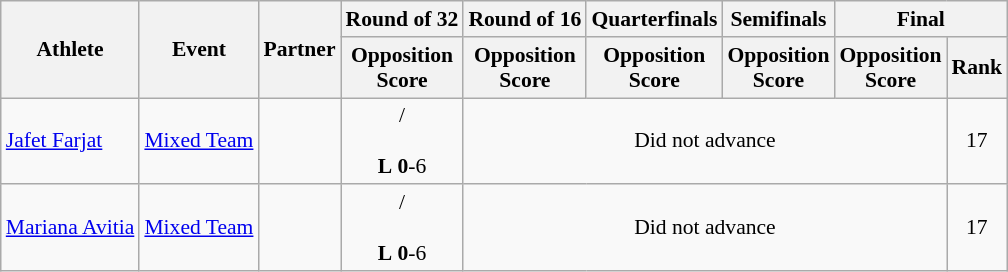<table class="wikitable" border="1" style="font-size:90%">
<tr>
<th rowspan=2>Athlete</th>
<th rowspan=2>Event</th>
<th rowspan=2>Partner</th>
<th>Round of 32</th>
<th>Round of 16</th>
<th>Quarterfinals</th>
<th>Semifinals</th>
<th colspan=2>Final</th>
</tr>
<tr>
<th>Opposition<br>Score</th>
<th>Opposition<br>Score</th>
<th>Opposition<br>Score</th>
<th>Opposition<br>Score</th>
<th>Opposition<br>Score</th>
<th>Rank</th>
</tr>
<tr>
<td><a href='#'>Jafet Farjat</a></td>
<td><a href='#'>Mixed Team</a></td>
<td></td>
<td align=center>/ <br>  <br> <strong>L</strong> <strong>0</strong>-6</td>
<td colspan=4 align=center>Did not advance</td>
<td align=center>17</td>
</tr>
<tr>
<td><a href='#'>Mariana Avitia</a></td>
<td><a href='#'>Mixed Team</a></td>
<td></td>
<td align=center>/ <br>  <br> <strong>L</strong> <strong>0</strong>-6</td>
<td colspan=4 align=center>Did not advance</td>
<td align=center>17</td>
</tr>
</table>
